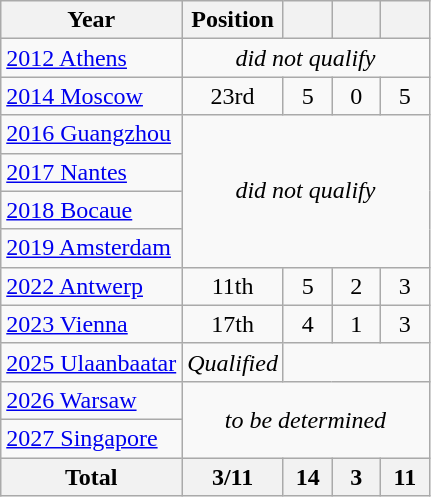<table class="wikitable" style="text-align: center;">
<tr>
<th>Year</th>
<th>Position</th>
<th width=25px></th>
<th width=25px></th>
<th width=25px></th>
</tr>
<tr>
<td style="text-align:left;"> <a href='#'>2012 Athens</a></td>
<td colspan=4><em>did not qualify</em></td>
</tr>
<tr>
<td style="text-align:left;"> <a href='#'>2014 Moscow</a></td>
<td>23rd</td>
<td>5</td>
<td>0</td>
<td>5</td>
</tr>
<tr>
<td style="text-align:left;"> <a href='#'>2016 Guangzhou</a></td>
<td colspan=4 rowspan=4><em>did not qualify</em></td>
</tr>
<tr>
<td style="text-align:left;"> <a href='#'>2017 Nantes</a></td>
</tr>
<tr>
<td style="text-align:left;"> <a href='#'>2018 Bocaue</a></td>
</tr>
<tr>
<td style="text-align:left;"> <a href='#'>2019 Amsterdam</a></td>
</tr>
<tr>
<td style="text-align:left;"> <a href='#'>2022 Antwerp</a></td>
<td>11th</td>
<td>5</td>
<td>2</td>
<td>3</td>
</tr>
<tr>
<td style="text-align:left;"> <a href='#'>2023 Vienna</a></td>
<td>17th</td>
<td>4</td>
<td>1</td>
<td>3</td>
</tr>
<tr>
<td style="text-align:left;"> <a href='#'>2025 Ulaanbaatar</a></td>
<td colapan=4><em>Qualified</em></td>
</tr>
<tr>
<td style="text-align:left;"> <a href='#'>2026 Warsaw</a></td>
<td colspan=4 rowspan=2><em>to be determined</em></td>
</tr>
<tr>
<td style="text-align:left;"> <a href='#'>2027 Singapore</a></td>
</tr>
<tr>
<th>Total</th>
<th>3/11</th>
<th>14</th>
<th>3</th>
<th>11</th>
</tr>
</table>
